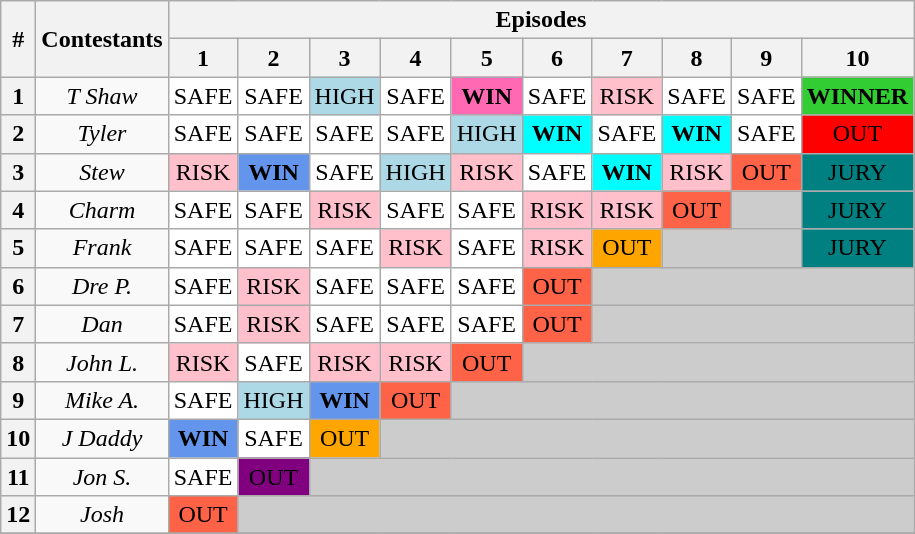<table class="wikitable" style="text-align:center; background:white">
<tr>
<th rowspan=2>#</th>
<th rowspan=2>Contestants</th>
<th colspan=10>Episodes</th>
</tr>
<tr>
<th>1</th>
<th>2</th>
<th>3</th>
<th>4</th>
<th>5</th>
<th>6</th>
<th>7</th>
<th>8</th>
<th>9</th>
<th>10</th>
</tr>
<tr>
<th>1</th>
<td bgcolor="#f9f9f9"><em>T Shaw</em></td>
<td>SAFE</td>
<td>SAFE</td>
<td bgcolor="lightblue">HIGH</td>
<td>SAFE</td>
<td bgcolor="hotpink"><strong>WIN</strong></td>
<td>SAFE</td>
<td bgcolor="pink">RISK</td>
<td>SAFE</td>
<td>SAFE</td>
<td bgcolor="limegreen"><strong>WINNER</strong></td>
</tr>
<tr>
<th>2</th>
<td bgcolor="#f9f9f9"><em>Tyler</em></td>
<td>SAFE</td>
<td>SAFE</td>
<td>SAFE</td>
<td>SAFE</td>
<td bgcolor="lightblue">HIGH</td>
<td bgcolor="aqua"><strong>WIN</strong></td>
<td>SAFE</td>
<td bgcolor="aqua"><strong>WIN</strong></td>
<td>SAFE</td>
<td bgcolor="red">OUT</td>
</tr>
<tr>
<th>3</th>
<td bgcolor="#f9f9f9"><em>Stew</em></td>
<td bgcolor="pink">RISK</td>
<td bgcolor="cornflowerblue"><strong>WIN</strong></td>
<td>SAFE</td>
<td bgcolor="lightblue">HIGH</td>
<td bgcolor="pink">RISK</td>
<td>SAFE</td>
<td bgcolor="aqua"><strong>WIN</strong></td>
<td bgcolor="pink">RISK</td>
<td bgcolor="tomato">OUT</td>
<td bgcolor="teal">JURY</td>
</tr>
<tr>
<th>4</th>
<td bgcolor="#f9f9f9"><em>Charm</em></td>
<td>SAFE</td>
<td>SAFE</td>
<td bgcolor="pink">RISK</td>
<td>SAFE</td>
<td>SAFE</td>
<td bgcolor="pink">RISK</td>
<td bgcolor="pink">RISK</td>
<td bgcolor="tomato">OUT</td>
<td bgcolor="#CCCCCC"></td>
<td bgcolor="teal">JURY</td>
</tr>
<tr>
<th>5</th>
<td bgcolor="#f9f9f9"><em>Frank</em></td>
<td>SAFE</td>
<td>SAFE</td>
<td>SAFE</td>
<td bgcolor="pink">RISK</td>
<td>SAFE</td>
<td bgcolor="pink">RISK</td>
<td bgcolor="orange">OUT</td>
<td colspan=2 bgcolor="#CCCCCC"></td>
<td bgcolor="teal">JURY</td>
</tr>
<tr>
<th>6</th>
<td bgcolor="#f9f9f9"><em>Dre P.</em></td>
<td>SAFE</td>
<td bgcolor="pink">RISK</td>
<td>SAFE</td>
<td>SAFE</td>
<td>SAFE</td>
<td bgcolor="tomato">OUT</td>
<td bgcolor="#CCCCCC" colspan=4></td>
</tr>
<tr>
<th>7</th>
<td bgcolor="#f9f9f9"><em>Dan</em></td>
<td>SAFE</td>
<td bgcolor="pink">RISK</td>
<td>SAFE</td>
<td>SAFE</td>
<td>SAFE</td>
<td bgcolor="tomato">OUT</td>
<td bgcolor="#CCCCCC" colspan=4></td>
</tr>
<tr>
<th>8</th>
<td bgcolor="#f9f9f9"><em>John L.</em></td>
<td bgcolor="pink">RISK</td>
<td>SAFE</td>
<td bgcolor="pink">RISK</td>
<td bgcolor="pink">RISK</td>
<td bgcolor="tomato">OUT</td>
<td bgcolor="#CCCCCC" colspan=5></td>
</tr>
<tr>
<th>9</th>
<td bgcolor="#f9f9f9"><em>Mike A.</em></td>
<td>SAFE</td>
<td bgcolor="lightblue">HIGH</td>
<td bgcolor="cornflowerblue"><strong>WIN</strong></td>
<td bgcolor="tomato">OUT</td>
<td bgcolor="#CCCCCC" colspan=6></td>
</tr>
<tr>
<th>10</th>
<td bgcolor="#f9f9f9"><em>J Daddy</em></td>
<td bgcolor="cornflowerblue"><strong>WIN</strong></td>
<td>SAFE</td>
<td bgcolor="orange">OUT</td>
<td bgcolor="#CCCCCC" colspan=7></td>
</tr>
<tr>
<th>11</th>
<td bgcolor="#f9f9f9"><em>Jon S.</em></td>
<td>SAFE</td>
<td bgcolor="purple"><span>OUT</span></td>
<td bgcolor="#CCCCCC" colspan=8></td>
</tr>
<tr>
<th>12</th>
<td bgcolor="#f9f9f9"><em>Josh</em></td>
<td bgcolor="tomato">OUT</td>
<td bgcolor="#CCCCCC" colspan=9></td>
</tr>
<tr>
</tr>
</table>
